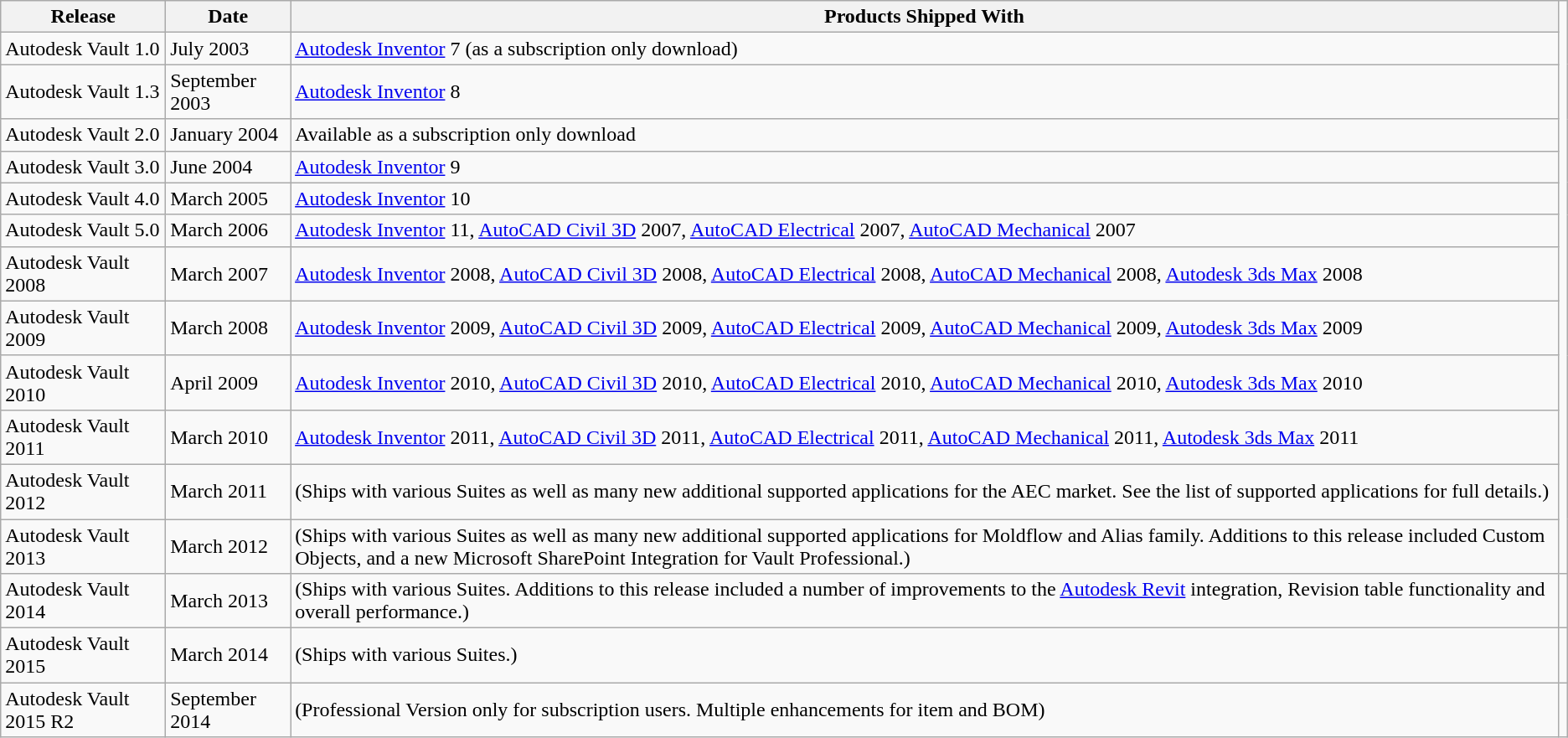<table class="wikitable">
<tr>
<th>Release</th>
<th>Date</th>
<th>Products Shipped With</th>
</tr>
<tr>
<td>Autodesk Vault 1.0</td>
<td>July 2003</td>
<td><a href='#'>Autodesk Inventor</a> 7 (as a subscription only download)</td>
</tr>
<tr>
<td>Autodesk Vault 1.3</td>
<td>September 2003</td>
<td><a href='#'>Autodesk Inventor</a> 8</td>
</tr>
<tr>
<td>Autodesk Vault 2.0</td>
<td>January 2004</td>
<td>Available as a subscription only download</td>
</tr>
<tr>
<td>Autodesk Vault 3.0</td>
<td>June 2004</td>
<td><a href='#'>Autodesk Inventor</a> 9</td>
</tr>
<tr>
<td>Autodesk Vault 4.0</td>
<td>March 2005</td>
<td><a href='#'>Autodesk Inventor</a> 10</td>
</tr>
<tr>
<td>Autodesk Vault 5.0</td>
<td>March 2006</td>
<td><a href='#'>Autodesk Inventor</a> 11, <a href='#'>AutoCAD Civil 3D</a> 2007, <a href='#'>AutoCAD Electrical</a> 2007, <a href='#'>AutoCAD Mechanical</a> 2007</td>
</tr>
<tr>
<td>Autodesk Vault 2008</td>
<td>March 2007</td>
<td><a href='#'>Autodesk Inventor</a> 2008, <a href='#'>AutoCAD Civil 3D</a> 2008, <a href='#'>AutoCAD Electrical</a> 2008, <a href='#'>AutoCAD Mechanical</a> 2008, <a href='#'>Autodesk 3ds Max</a> 2008</td>
</tr>
<tr>
<td>Autodesk Vault 2009</td>
<td>March 2008</td>
<td><a href='#'>Autodesk Inventor</a> 2009, <a href='#'>AutoCAD Civil 3D</a> 2009, <a href='#'>AutoCAD Electrical</a> 2009, <a href='#'>AutoCAD Mechanical</a> 2009, <a href='#'>Autodesk 3ds Max</a> 2009</td>
</tr>
<tr>
<td>Autodesk Vault 2010</td>
<td>April 2009</td>
<td><a href='#'>Autodesk Inventor</a> 2010, <a href='#'>AutoCAD Civil 3D</a> 2010, <a href='#'>AutoCAD Electrical</a> 2010, <a href='#'>AutoCAD Mechanical</a> 2010, <a href='#'>Autodesk 3ds Max</a> 2010</td>
</tr>
<tr>
<td>Autodesk Vault 2011</td>
<td>March 2010</td>
<td><a href='#'>Autodesk Inventor</a> 2011, <a href='#'>AutoCAD Civil 3D</a> 2011, <a href='#'>AutoCAD Electrical</a> 2011, <a href='#'>AutoCAD Mechanical</a> 2011, <a href='#'>Autodesk 3ds Max</a> 2011</td>
</tr>
<tr>
<td>Autodesk Vault 2012</td>
<td>March 2011</td>
<td>(Ships with various Suites as well as many new additional supported applications for the AEC market.  See the list of supported applications for full details.)</td>
</tr>
<tr>
<td>Autodesk Vault 2013</td>
<td>March 2012</td>
<td>(Ships with various Suites as well as many new additional supported applications for Moldflow and Alias family.  Additions to this release included Custom Objects, and a new Microsoft SharePoint Integration for Vault Professional.)</td>
</tr>
<tr>
<td>Autodesk Vault 2014</td>
<td>March 2013</td>
<td>(Ships with various Suites. Additions to this release included a number of improvements to the <a href='#'>Autodesk Revit</a> integration, Revision table functionality and overall performance.)</td>
<td></td>
</tr>
<tr>
<td>Autodesk Vault 2015</td>
<td>March 2014</td>
<td>(Ships with various Suites.)</td>
<td></td>
</tr>
<tr>
<td>Autodesk Vault 2015 R2</td>
<td>September 2014</td>
<td>(Professional Version only for subscription users. Multiple enhancements for item and BOM)</td>
</tr>
</table>
